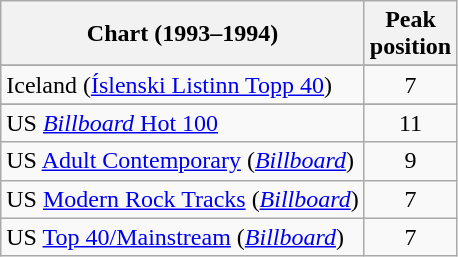<table class="wikitable sortable">
<tr>
<th>Chart (1993–1994)</th>
<th>Peak<br>position</th>
</tr>
<tr>
</tr>
<tr>
<td>Iceland (<a href='#'>Íslenski Listinn Topp 40</a>)</td>
<td style="text-align:center;">7</td>
</tr>
<tr>
</tr>
<tr>
<td>US <a href='#'><em>Billboard</em> Hot 100</a></td>
<td style="text-align:center;">11</td>
</tr>
<tr>
<td>US <a href='#'>Adult Contemporary</a> (<em><a href='#'>Billboard</a></em>)</td>
<td style="text-align:center;">9</td>
</tr>
<tr>
<td>US <a href='#'>Modern Rock Tracks</a> (<em><a href='#'>Billboard</a></em>)</td>
<td style="text-align:center;">7</td>
</tr>
<tr>
<td>US <a href='#'>Top 40/Mainstream</a> (<em><a href='#'>Billboard</a></em>)</td>
<td style="text-align:center;">7</td>
</tr>
</table>
